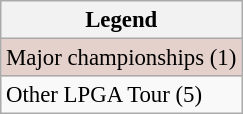<table class="wikitable" style="font-size:95%;">
<tr>
<th>Legend</th>
</tr>
<tr style="background:#e5d1cb;">
<td>Major championships (1)</td>
</tr>
<tr>
<td>Other LPGA Tour (5)</td>
</tr>
</table>
